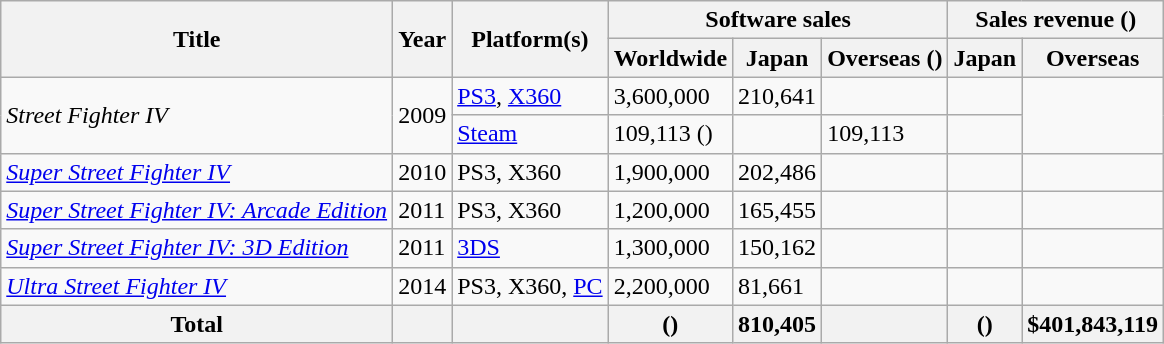<table class="wikitable sortable">
<tr>
<th rowspan="2">Title</th>
<th rowspan="2">Year</th>
<th rowspan="2">Platform(s)</th>
<th colspan="3">Software sales</th>
<th colspan="2">Sales revenue ()</th>
</tr>
<tr>
<th data-sort-type="number">Worldwide</th>
<th data-sort-type="number">Japan</th>
<th data-sort-type="number">Overseas ()</th>
<th data-sort-type="currency">Japan</th>
<th data-sort-type="currency">Overseas</th>
</tr>
<tr>
<td rowspan="2"><em>Street Fighter IV</em></td>
<td rowspan="2">2009</td>
<td><a href='#'>PS3</a>, <a href='#'>X360</a></td>
<td>3,600,000</td>
<td>210,641</td>
<td></td>
<td></td>
<td rowspan="2"></td>
</tr>
<tr>
<td><a href='#'>Steam</a></td>
<td>109,113 ()</td>
<td></td>
<td>109,113</td>
<td></td>
</tr>
<tr>
<td><em><a href='#'>Super Street Fighter IV</a></em></td>
<td>2010</td>
<td>PS3, X360</td>
<td>1,900,000</td>
<td>202,486</td>
<td></td>
<td></td>
<td></td>
</tr>
<tr>
<td><em><a href='#'>Super Street Fighter IV: Arcade Edition</a></em></td>
<td>2011</td>
<td>PS3, X360</td>
<td>1,200,000</td>
<td>165,455</td>
<td></td>
<td></td>
<td></td>
</tr>
<tr>
<td><em><a href='#'>Super Street Fighter IV: 3D Edition</a></em></td>
<td>2011</td>
<td><a href='#'>3DS</a></td>
<td>1,300,000</td>
<td>150,162</td>
<td></td>
<td></td>
<td></td>
</tr>
<tr>
<td><em><a href='#'>Ultra Street Fighter IV</a></em></td>
<td>2014</td>
<td>PS3, X360, <a href='#'>PC</a></td>
<td>2,200,000</td>
<td>81,661</td>
<td></td>
<td></td>
<td></td>
</tr>
<tr>
<th>Total</th>
<th></th>
<th></th>
<th> ()</th>
<th>810,405</th>
<th></th>
<th> ()</th>
<th>$401,843,119</th>
</tr>
</table>
